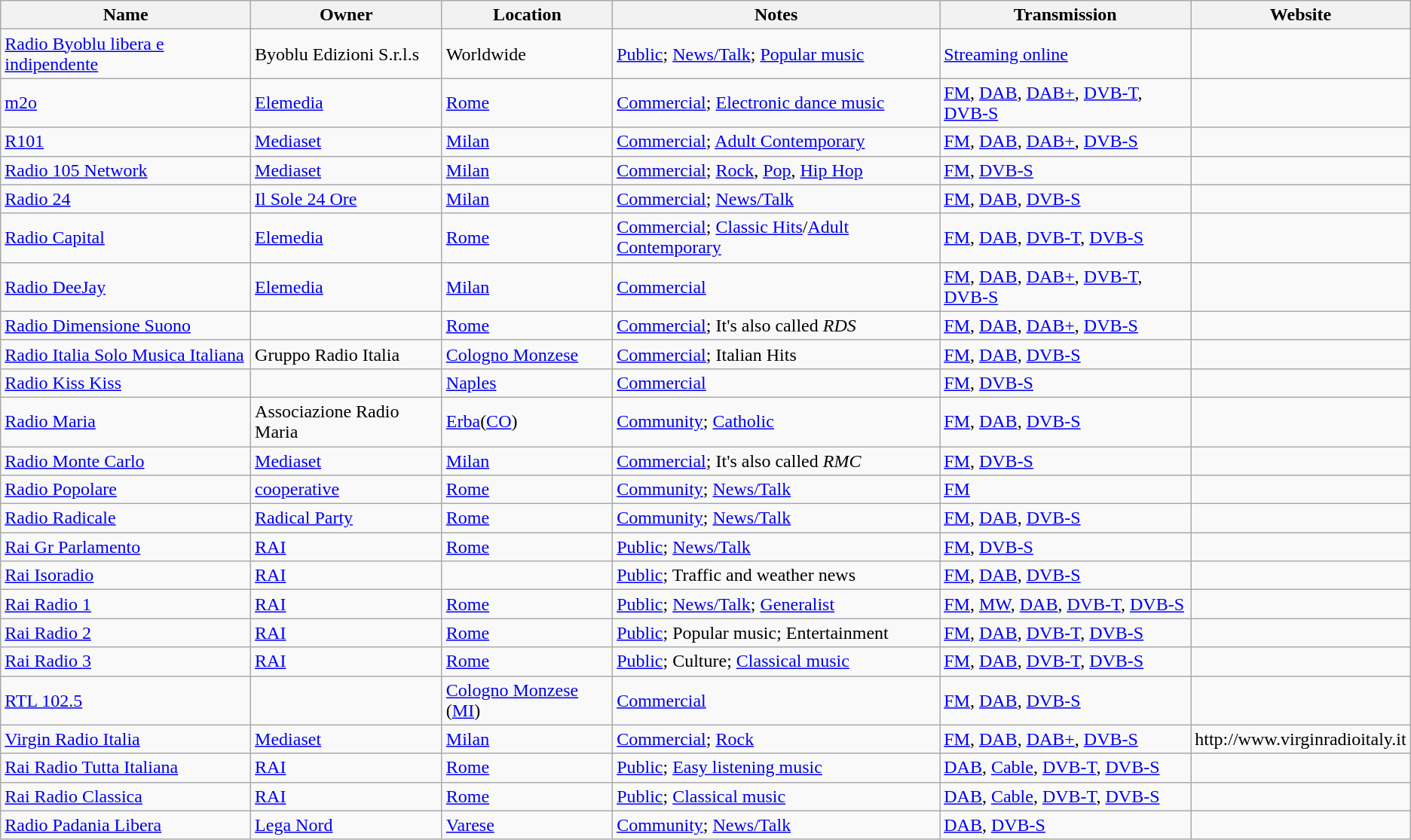<table class="wikitable">
<tr>
<th>Name</th>
<th>Owner</th>
<th>Location</th>
<th>Notes</th>
<th>Transmission</th>
<th>Website</th>
</tr>
<tr>
<td><a href='#'>Radio Byoblu libera e indipendente</a></td>
<td>Byoblu Edizioni S.r.l.s</td>
<td>Worldwide</td>
<td><a href='#'>Public</a>; <a href='#'>News/Talk</a>; <a href='#'>Popular music</a></td>
<td><a href='#'>Streaming online</a></td>
<td></td>
</tr>
<tr>
<td><a href='#'>m2o</a></td>
<td><a href='#'>Elemedia</a></td>
<td><a href='#'>Rome</a></td>
<td><a href='#'>Commercial</a>; <a href='#'>Electronic dance music</a></td>
<td><a href='#'>FM</a>, <a href='#'>DAB</a>, <a href='#'>DAB+</a>, <a href='#'>DVB-T</a>, <a href='#'>DVB-S</a></td>
<td></td>
</tr>
<tr>
<td><a href='#'>R101</a></td>
<td><a href='#'>Mediaset</a></td>
<td><a href='#'>Milan</a></td>
<td><a href='#'>Commercial</a>; <a href='#'>Adult Contemporary</a></td>
<td><a href='#'>FM</a>, <a href='#'>DAB</a>, <a href='#'>DAB+</a>, <a href='#'>DVB-S</a></td>
<td></td>
</tr>
<tr>
<td><a href='#'>Radio 105 Network</a></td>
<td><a href='#'>Mediaset</a></td>
<td><a href='#'>Milan</a></td>
<td><a href='#'>Commercial</a>; <a href='#'>Rock</a>, <a href='#'>Pop</a>, <a href='#'>Hip Hop</a></td>
<td><a href='#'>FM</a>, <a href='#'>DVB-S</a></td>
<td></td>
</tr>
<tr>
<td><a href='#'>Radio 24</a></td>
<td><a href='#'>Il Sole 24 Ore</a></td>
<td><a href='#'>Milan</a></td>
<td><a href='#'>Commercial</a>; <a href='#'>News/Talk</a></td>
<td><a href='#'>FM</a>, <a href='#'>DAB</a>, <a href='#'>DVB-S</a></td>
<td></td>
</tr>
<tr>
<td><a href='#'>Radio Capital</a></td>
<td><a href='#'>Elemedia</a></td>
<td><a href='#'>Rome</a></td>
<td><a href='#'>Commercial</a>; <a href='#'>Classic Hits</a>/<a href='#'>Adult Contemporary</a></td>
<td><a href='#'>FM</a>, <a href='#'>DAB</a>, <a href='#'>DVB-T</a>, <a href='#'>DVB-S</a></td>
<td></td>
</tr>
<tr>
<td><a href='#'>Radio DeeJay</a></td>
<td><a href='#'>Elemedia</a></td>
<td><a href='#'>Milan</a></td>
<td><a href='#'>Commercial</a></td>
<td><a href='#'>FM</a>, <a href='#'>DAB</a>, <a href='#'>DAB+</a>, <a href='#'>DVB-T</a>, <a href='#'>DVB-S</a></td>
<td></td>
</tr>
<tr>
<td><a href='#'>Radio Dimensione Suono</a></td>
<td></td>
<td><a href='#'>Rome</a></td>
<td><a href='#'>Commercial</a>; It's also called <em>RDS</em></td>
<td><a href='#'>FM</a>, <a href='#'>DAB</a>, <a href='#'>DAB+</a>, <a href='#'>DVB-S</a></td>
<td></td>
</tr>
<tr>
<td><a href='#'>Radio Italia Solo Musica Italiana</a></td>
<td>Gruppo Radio Italia</td>
<td><a href='#'>Cologno Monzese</a></td>
<td><a href='#'>Commercial</a>; Italian Hits</td>
<td><a href='#'>FM</a>, <a href='#'>DAB</a>, <a href='#'>DVB-S</a></td>
<td></td>
</tr>
<tr>
<td><a href='#'>Radio Kiss Kiss</a></td>
<td></td>
<td><a href='#'>Naples</a></td>
<td><a href='#'>Commercial</a></td>
<td><a href='#'>FM</a>, <a href='#'>DVB-S</a></td>
<td></td>
</tr>
<tr>
<td><a href='#'>Radio Maria</a></td>
<td>Associazione Radio Maria</td>
<td><a href='#'>Erba</a>(<a href='#'>CO</a>)</td>
<td><a href='#'>Community</a>; <a href='#'>Catholic</a></td>
<td><a href='#'>FM</a>, <a href='#'>DAB</a>, <a href='#'>DVB-S</a></td>
<td></td>
</tr>
<tr>
<td><a href='#'>Radio Monte Carlo</a></td>
<td><a href='#'>Mediaset</a></td>
<td><a href='#'>Milan</a></td>
<td><a href='#'>Commercial</a>; It's also called <em>RMC</em></td>
<td><a href='#'>FM</a>, <a href='#'>DVB-S</a></td>
<td></td>
</tr>
<tr>
<td><a href='#'>Radio Popolare</a></td>
<td><a href='#'>cooperative</a></td>
<td><a href='#'>Rome</a></td>
<td><a href='#'>Community</a>; <a href='#'>News/Talk</a></td>
<td><a href='#'>FM</a></td>
<td></td>
</tr>
<tr>
<td><a href='#'>Radio Radicale</a></td>
<td><a href='#'>Radical Party</a></td>
<td><a href='#'>Rome</a></td>
<td><a href='#'>Community</a>; <a href='#'>News/Talk</a></td>
<td><a href='#'>FM</a>, <a href='#'>DAB</a>, <a href='#'>DVB-S</a></td>
<td></td>
</tr>
<tr>
<td><a href='#'>Rai Gr Parlamento</a></td>
<td><a href='#'>RAI</a></td>
<td><a href='#'>Rome</a></td>
<td><a href='#'>Public</a>; <a href='#'>News/Talk</a></td>
<td><a href='#'>FM</a>, <a href='#'>DVB-S</a></td>
<td></td>
</tr>
<tr>
<td><a href='#'>Rai Isoradio</a></td>
<td><a href='#'>RAI</a></td>
<td></td>
<td><a href='#'>Public</a>; Traffic and weather news</td>
<td><a href='#'>FM</a>, <a href='#'>DAB</a>, <a href='#'>DVB-S</a></td>
<td></td>
</tr>
<tr>
<td><a href='#'>Rai Radio 1</a></td>
<td><a href='#'>RAI</a></td>
<td><a href='#'>Rome</a></td>
<td><a href='#'>Public</a>; <a href='#'>News/Talk</a>; <a href='#'>Generalist</a></td>
<td><a href='#'>FM</a>, <a href='#'>MW</a>, <a href='#'>DAB</a>, <a href='#'>DVB-T</a>, <a href='#'>DVB-S</a></td>
<td></td>
</tr>
<tr>
<td><a href='#'>Rai Radio 2</a></td>
<td><a href='#'>RAI</a></td>
<td><a href='#'>Rome</a></td>
<td><a href='#'>Public</a>; Popular music; Entertainment</td>
<td><a href='#'>FM</a>, <a href='#'>DAB</a>, <a href='#'>DVB-T</a>, <a href='#'>DVB-S</a></td>
<td></td>
</tr>
<tr>
<td><a href='#'>Rai Radio 3</a></td>
<td><a href='#'>RAI</a></td>
<td><a href='#'>Rome</a></td>
<td><a href='#'>Public</a>; Culture; <a href='#'>Classical music</a></td>
<td><a href='#'>FM</a>, <a href='#'>DAB</a>, <a href='#'>DVB-T</a>, <a href='#'>DVB-S</a></td>
<td></td>
</tr>
<tr>
<td><a href='#'>RTL 102.5</a></td>
<td></td>
<td><a href='#'>Cologno Monzese</a> (<a href='#'>MI</a>)</td>
<td><a href='#'>Commercial</a></td>
<td><a href='#'>FM</a>, <a href='#'>DAB</a>, <a href='#'>DVB-S</a></td>
<td></td>
</tr>
<tr>
<td><a href='#'>Virgin Radio Italia</a></td>
<td><a href='#'>Mediaset</a></td>
<td><a href='#'>Milan</a></td>
<td><a href='#'>Commercial</a>; <a href='#'>Rock</a></td>
<td><a href='#'>FM</a>, <a href='#'>DAB</a>, <a href='#'>DAB+</a>, <a href='#'>DVB-S</a></td>
<td>http://www.virginradioitaly.it</td>
</tr>
<tr>
<td><a href='#'>Rai Radio Tutta Italiana</a></td>
<td><a href='#'>RAI</a></td>
<td><a href='#'>Rome</a></td>
<td><a href='#'>Public</a>; <a href='#'>Easy listening music</a></td>
<td><a href='#'>DAB</a>, <a href='#'>Cable</a>, <a href='#'>DVB-T</a>, <a href='#'>DVB-S</a></td>
<td></td>
</tr>
<tr>
<td><a href='#'>Rai Radio Classica</a></td>
<td><a href='#'>RAI</a></td>
<td><a href='#'>Rome</a></td>
<td><a href='#'>Public</a>; <a href='#'>Classical music</a></td>
<td><a href='#'>DAB</a>, <a href='#'>Cable</a>, <a href='#'>DVB-T</a>, <a href='#'>DVB-S</a></td>
<td></td>
</tr>
<tr>
<td><a href='#'>Radio Padania Libera</a></td>
<td><a href='#'>Lega Nord</a></td>
<td><a href='#'>Varese</a></td>
<td><a href='#'>Community</a>; <a href='#'>News/Talk</a></td>
<td><a href='#'>DAB</a>, <a href='#'>DVB-S</a></td>
<td></td>
</tr>
</table>
